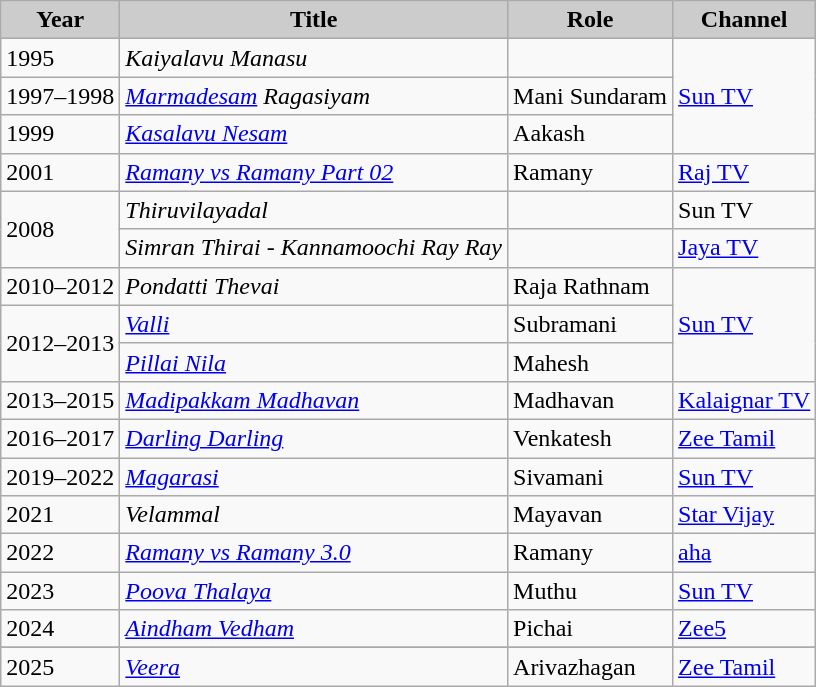<table class="wikitable">
<tr>
<th style="background:#ccc;">Year</th>
<th style="background:#ccc;">Title</th>
<th style="background:#ccc;">Role</th>
<th style="background:#ccc;">Channel</th>
</tr>
<tr>
<td>1995</td>
<td><em>Kaiyalavu Manasu</em></td>
<td></td>
<td rowspan=3><a href='#'>Sun TV</a></td>
</tr>
<tr>
<td>1997–1998</td>
<td><em><a href='#'>Marmadesam</a> Ragasiyam</em></td>
<td>Mani Sundaram</td>
</tr>
<tr>
<td>1999</td>
<td><em><a href='#'>Kasalavu Nesam</a></em></td>
<td>Aakash</td>
</tr>
<tr>
<td>2001</td>
<td><a href='#'><em>Ramany vs Ramany Part 02</em></a></td>
<td>Ramany</td>
<td><a href='#'>Raj TV</a></td>
</tr>
<tr>
<td rowspan=2>2008</td>
<td><em>Thiruvilayadal</em></td>
<td></td>
<td>Sun TV</td>
</tr>
<tr>
<td><em>Simran Thirai - Kannamoochi Ray Ray</em></td>
<td></td>
<td><a href='#'>Jaya TV</a></td>
</tr>
<tr>
<td>2010–2012</td>
<td><em>Pondatti Thevai</em></td>
<td>Raja Rathnam</td>
<td rowspan=3><a href='#'>Sun TV</a></td>
</tr>
<tr>
<td rowspan=2>2012–2013</td>
<td><a href='#'><em>Valli</em></a></td>
<td>Subramani</td>
</tr>
<tr>
<td><a href='#'><em>Pillai Nila</em></a></td>
<td>Mahesh</td>
</tr>
<tr>
<td>2013–2015</td>
<td><em><a href='#'>Madipakkam Madhavan</a></em></td>
<td>Madhavan</td>
<td><a href='#'>Kalaignar TV</a></td>
</tr>
<tr>
<td>2016–2017</td>
<td><a href='#'><em>Darling Darling</em></a></td>
<td>Venkatesh</td>
<td><a href='#'>Zee Tamil</a></td>
</tr>
<tr>
<td>2019–2022</td>
<td><a href='#'><em>Magarasi</em></a></td>
<td>Sivamani</td>
<td><a href='#'>Sun TV</a></td>
</tr>
<tr>
<td>2021</td>
<td><em>Velammal</em></td>
<td>Mayavan</td>
<td><a href='#'>Star Vijay</a></td>
</tr>
<tr>
<td>2022</td>
<td><em><a href='#'>Ramany vs Ramany 3.0</a></em></td>
<td>Ramany</td>
<td><a href='#'>aha</a></td>
</tr>
<tr>
<td>2023</td>
<td><a href='#'><em>Poova Thalaya</em></a></td>
<td>Muthu</td>
<td><a href='#'>Sun TV</a></td>
</tr>
<tr>
<td>2024</td>
<td><em><a href='#'>Aindham Vedham</a></em></td>
<td>Pichai</td>
<td><a href='#'>Zee5</a></td>
</tr>
<tr>
</tr>
<tr>
<td>2025</td>
<td><em><a href='#'>Veera</a></em></td>
<td>Arivazhagan</td>
<td><a href='#'>Zee Tamil</a></td>
</tr>
</table>
